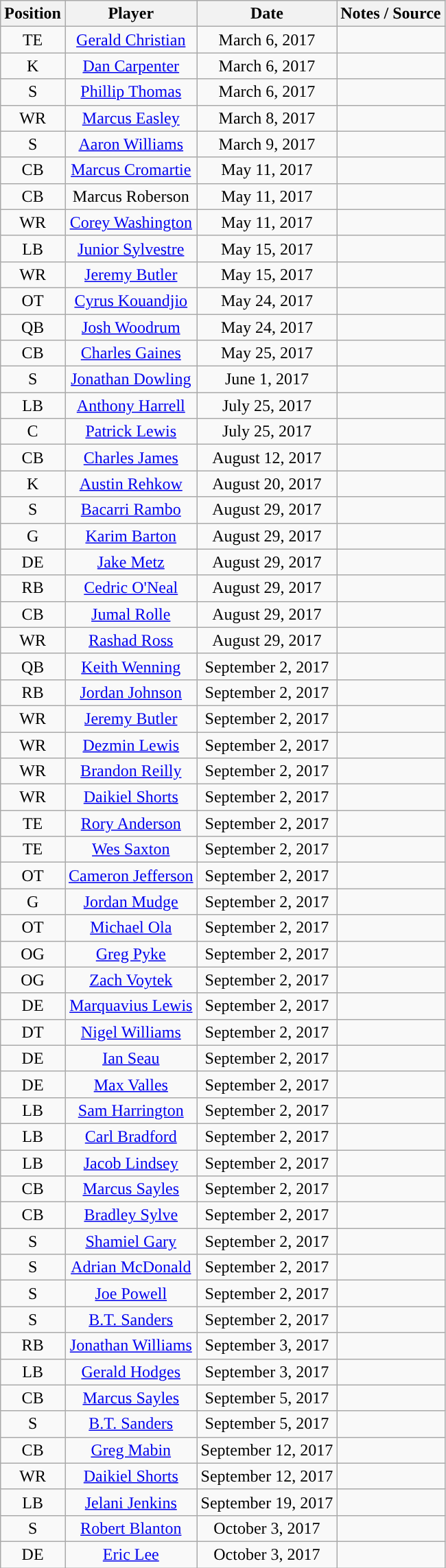<table class="wikitable" style="text-align: center">
<tr>
<th>Position</th>
<th>Player</th>
<th>Date</th>
<th>Notes / Source</th>
</tr>
<tr>
<td>TE</td>
<td><a href='#'>Gerald Christian</a></td>
<td>March 6, 2017</td>
<td></td>
</tr>
<tr>
<td>K</td>
<td><a href='#'>Dan Carpenter</a></td>
<td>March 6, 2017</td>
<td></td>
</tr>
<tr>
<td>S</td>
<td><a href='#'>Phillip Thomas</a></td>
<td>March 6, 2017</td>
<td></td>
</tr>
<tr>
<td>WR</td>
<td><a href='#'>Marcus Easley</a></td>
<td>March 8, 2017</td>
<td></td>
</tr>
<tr>
<td>S</td>
<td><a href='#'>Aaron Williams</a></td>
<td>March 9, 2017</td>
<td></td>
</tr>
<tr>
<td>CB</td>
<td><a href='#'>Marcus Cromartie</a></td>
<td>May 11, 2017</td>
<td></td>
</tr>
<tr>
<td>CB</td>
<td>Marcus Roberson</td>
<td>May 11, 2017</td>
<td></td>
</tr>
<tr>
<td>WR</td>
<td><a href='#'>Corey Washington</a></td>
<td>May 11, 2017</td>
<td></td>
</tr>
<tr>
<td>LB</td>
<td><a href='#'>Junior Sylvestre</a></td>
<td>May 15, 2017</td>
<td></td>
</tr>
<tr>
<td>WR</td>
<td><a href='#'>Jeremy Butler</a></td>
<td>May 15, 2017</td>
<td></td>
</tr>
<tr>
<td>OT</td>
<td><a href='#'>Cyrus Kouandjio</a></td>
<td>May 24, 2017</td>
<td></td>
</tr>
<tr>
<td>QB</td>
<td><a href='#'>Josh Woodrum</a></td>
<td>May 24, 2017</td>
<td></td>
</tr>
<tr>
<td>CB</td>
<td><a href='#'>Charles Gaines</a></td>
<td>May 25, 2017</td>
<td></td>
</tr>
<tr>
<td>S</td>
<td><a href='#'>Jonathan Dowling</a></td>
<td>June 1, 2017</td>
<td></td>
</tr>
<tr>
<td>LB</td>
<td><a href='#'>Anthony Harrell</a></td>
<td>July 25, 2017</td>
<td></td>
</tr>
<tr>
<td>C</td>
<td><a href='#'>Patrick Lewis</a></td>
<td>July 25, 2017</td>
<td></td>
</tr>
<tr>
<td>CB</td>
<td><a href='#'>Charles James</a></td>
<td>August 12, 2017</td>
<td></td>
</tr>
<tr>
<td>K</td>
<td><a href='#'>Austin Rehkow</a></td>
<td>August 20, 2017</td>
<td></td>
</tr>
<tr>
<td>S</td>
<td><a href='#'>Bacarri Rambo</a></td>
<td>August 29, 2017</td>
<td></td>
</tr>
<tr>
<td>G</td>
<td><a href='#'>Karim Barton</a></td>
<td>August 29, 2017</td>
<td></td>
</tr>
<tr>
<td>DE</td>
<td><a href='#'>Jake Metz</a></td>
<td>August 29, 2017</td>
<td></td>
</tr>
<tr>
<td>RB</td>
<td><a href='#'>Cedric O'Neal</a></td>
<td>August 29, 2017</td>
<td></td>
</tr>
<tr>
<td>CB</td>
<td><a href='#'>Jumal Rolle</a></td>
<td>August 29, 2017</td>
<td></td>
</tr>
<tr>
<td>WR</td>
<td><a href='#'>Rashad Ross</a></td>
<td>August 29, 2017</td>
<td></td>
</tr>
<tr>
<td>QB</td>
<td><a href='#'>Keith Wenning</a></td>
<td>September 2, 2017</td>
<td></td>
</tr>
<tr>
<td>RB</td>
<td><a href='#'>Jordan Johnson</a></td>
<td>September 2, 2017</td>
<td></td>
</tr>
<tr>
<td>WR</td>
<td><a href='#'>Jeremy Butler</a></td>
<td>September 2, 2017</td>
<td></td>
</tr>
<tr>
<td>WR</td>
<td><a href='#'>Dezmin Lewis</a></td>
<td>September 2, 2017</td>
<td></td>
</tr>
<tr>
<td>WR</td>
<td><a href='#'>Brandon Reilly</a></td>
<td>September 2, 2017</td>
<td></td>
</tr>
<tr>
<td>WR</td>
<td><a href='#'>Daikiel Shorts</a></td>
<td>September 2, 2017</td>
<td></td>
</tr>
<tr>
<td>TE</td>
<td><a href='#'>Rory Anderson</a></td>
<td>September 2, 2017</td>
<td></td>
</tr>
<tr>
<td>TE</td>
<td><a href='#'>Wes Saxton</a></td>
<td>September 2, 2017</td>
<td></td>
</tr>
<tr>
<td>OT</td>
<td><a href='#'>Cameron Jefferson</a></td>
<td>September 2, 2017</td>
<td></td>
</tr>
<tr>
<td>G</td>
<td><a href='#'>Jordan Mudge</a></td>
<td>September 2, 2017</td>
<td></td>
</tr>
<tr>
<td>OT</td>
<td><a href='#'>Michael Ola</a></td>
<td>September 2, 2017</td>
<td></td>
</tr>
<tr>
<td>OG</td>
<td><a href='#'>Greg Pyke</a></td>
<td>September 2, 2017</td>
<td></td>
</tr>
<tr>
<td>OG</td>
<td><a href='#'>Zach Voytek</a></td>
<td>September 2, 2017</td>
<td></td>
</tr>
<tr>
<td>DE</td>
<td><a href='#'>Marquavius Lewis</a></td>
<td>September 2, 2017</td>
<td></td>
</tr>
<tr>
<td>DT</td>
<td><a href='#'>Nigel Williams</a></td>
<td>September 2, 2017</td>
<td></td>
</tr>
<tr>
<td>DE</td>
<td><a href='#'>Ian Seau</a></td>
<td>September 2, 2017</td>
<td></td>
</tr>
<tr>
<td>DE</td>
<td><a href='#'>Max Valles</a></td>
<td>September 2, 2017</td>
<td></td>
</tr>
<tr>
<td>LB</td>
<td><a href='#'>Sam Harrington</a></td>
<td>September 2, 2017</td>
<td></td>
</tr>
<tr>
<td>LB</td>
<td><a href='#'>Carl Bradford</a></td>
<td>September 2, 2017</td>
<td></td>
</tr>
<tr>
<td>LB</td>
<td><a href='#'>Jacob Lindsey</a></td>
<td>September 2, 2017</td>
<td></td>
</tr>
<tr>
<td>CB</td>
<td><a href='#'>Marcus Sayles</a></td>
<td>September 2, 2017</td>
<td></td>
</tr>
<tr>
<td>CB</td>
<td><a href='#'>Bradley Sylve</a></td>
<td>September 2, 2017</td>
<td></td>
</tr>
<tr>
<td>S</td>
<td><a href='#'>Shamiel Gary</a></td>
<td>September 2, 2017</td>
<td></td>
</tr>
<tr>
<td>S</td>
<td><a href='#'>Adrian McDonald</a></td>
<td>September 2, 2017</td>
<td></td>
</tr>
<tr>
<td>S</td>
<td><a href='#'>Joe Powell</a></td>
<td>September 2, 2017</td>
<td></td>
</tr>
<tr>
<td>S</td>
<td><a href='#'>B.T. Sanders</a></td>
<td>September 2, 2017</td>
<td></td>
</tr>
<tr>
<td>RB</td>
<td><a href='#'>Jonathan Williams</a></td>
<td>September 3, 2017</td>
<td></td>
</tr>
<tr>
<td>LB</td>
<td><a href='#'>Gerald Hodges</a></td>
<td>September 3, 2017</td>
<td></td>
</tr>
<tr>
<td>CB</td>
<td><a href='#'>Marcus Sayles</a></td>
<td>September 5, 2017</td>
<td></td>
</tr>
<tr>
<td>S</td>
<td><a href='#'>B.T. Sanders</a></td>
<td>September 5, 2017</td>
<td></td>
</tr>
<tr>
<td>CB</td>
<td><a href='#'>Greg Mabin</a></td>
<td>September 12, 2017</td>
<td></td>
</tr>
<tr>
<td>WR</td>
<td><a href='#'>Daikiel Shorts</a></td>
<td>September 12, 2017</td>
<td></td>
</tr>
<tr>
<td>LB</td>
<td><a href='#'>Jelani Jenkins</a></td>
<td>September 19, 2017</td>
<td></td>
</tr>
<tr>
<td>S</td>
<td><a href='#'>Robert Blanton</a></td>
<td>October 3, 2017</td>
<td></td>
</tr>
<tr>
<td>DE</td>
<td><a href='#'>Eric Lee</a></td>
<td>October 3, 2017</td>
<td></td>
</tr>
</table>
